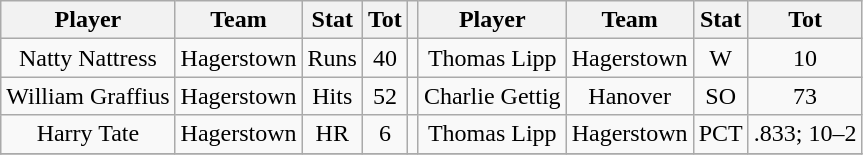<table class="wikitable">
<tr>
<th>Player</th>
<th>Team</th>
<th>Stat</th>
<th>Tot</th>
<th></th>
<th>Player</th>
<th>Team</th>
<th>Stat</th>
<th>Tot</th>
</tr>
<tr align=center>
<td>Natty Nattress</td>
<td>Hagerstown</td>
<td>Runs</td>
<td>40</td>
<td></td>
<td>Thomas Lipp</td>
<td>Hagerstown</td>
<td>W</td>
<td>10</td>
</tr>
<tr align=center>
<td>William Graffius</td>
<td>Hagerstown</td>
<td>Hits</td>
<td>52</td>
<td></td>
<td>Charlie Gettig</td>
<td>Hanover</td>
<td>SO</td>
<td>73</td>
</tr>
<tr align=center>
<td>Harry Tate</td>
<td>Hagerstown</td>
<td>HR</td>
<td>6</td>
<td></td>
<td>Thomas Lipp</td>
<td>Hagerstown</td>
<td>PCT</td>
<td>.833; 10–2</td>
</tr>
<tr align=center>
</tr>
</table>
